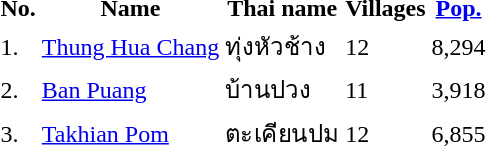<table>
<tr>
<th>No.</th>
<th>Name</th>
<th>Thai name</th>
<th>Villages</th>
<th><a href='#'>Pop.</a></th>
</tr>
<tr>
<td>1.</td>
<td><a href='#'>Thung Hua Chang</a></td>
<td>ทุ่งหัวช้าง</td>
<td>12</td>
<td>8,294</td>
<td></td>
</tr>
<tr>
<td>2.</td>
<td><a href='#'>Ban Puang</a></td>
<td>บ้านปวง</td>
<td>11</td>
<td>3,918</td>
<td></td>
</tr>
<tr>
<td>3.</td>
<td><a href='#'>Takhian Pom</a></td>
<td>ตะเคียนปม</td>
<td>12</td>
<td>6,855</td>
<td></td>
</tr>
</table>
